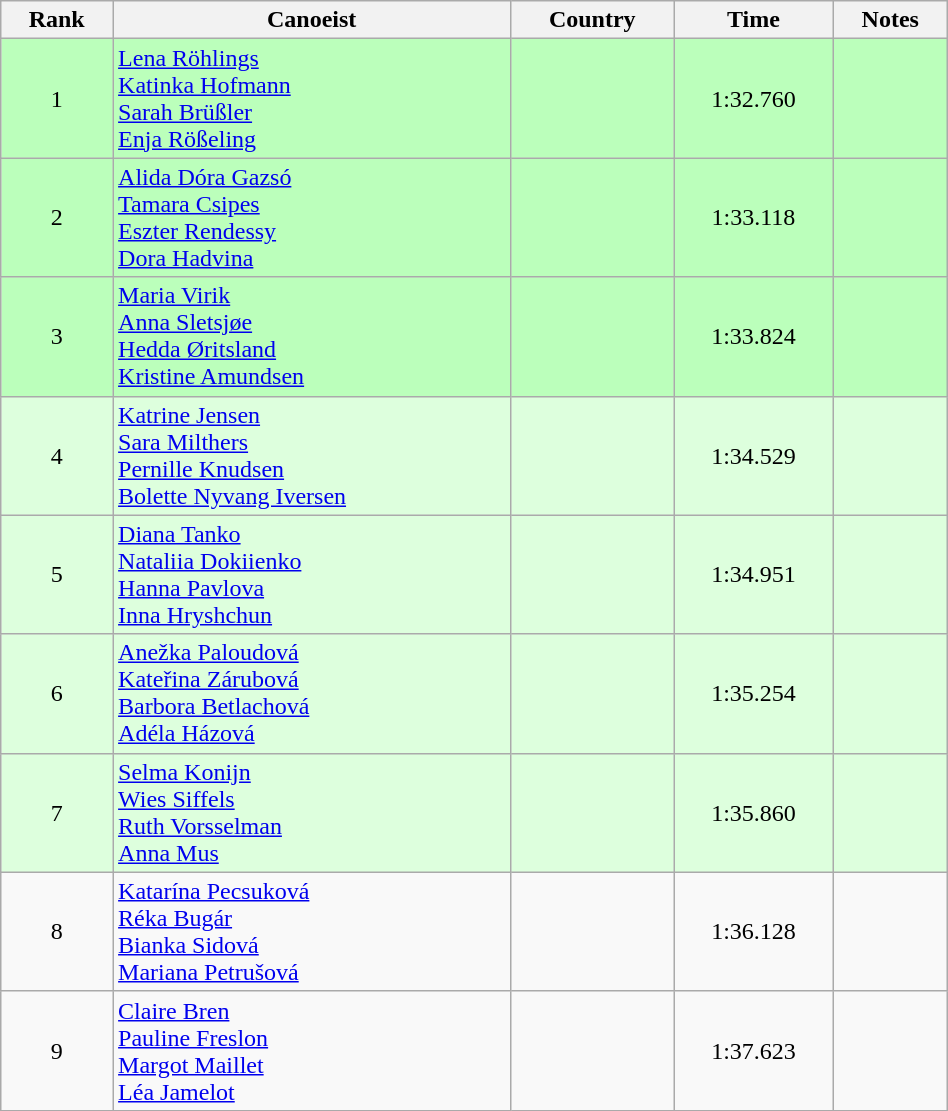<table class="wikitable" style="text-align:center;width: 50%">
<tr>
<th>Rank</th>
<th>Canoeist</th>
<th>Country</th>
<th>Time</th>
<th>Notes</th>
</tr>
<tr bgcolor=bbffbb>
<td>1</td>
<td align="left"><a href='#'>Lena Röhlings</a><br><a href='#'>Katinka Hofmann</a><br><a href='#'>Sarah Brüßler</a><br><a href='#'>Enja Rößeling</a></td>
<td align="left"></td>
<td>1:32.760</td>
<td></td>
</tr>
<tr bgcolor=bbffbb>
<td>2</td>
<td align="left"><a href='#'>Alida Dóra Gazsó</a><br><a href='#'>Tamara Csipes</a><br><a href='#'>Eszter Rendessy</a><br><a href='#'>Dora Hadvina</a></td>
<td align="left"></td>
<td>1:33.118</td>
<td></td>
</tr>
<tr bgcolor=bbffbb>
<td>3</td>
<td align="left"><a href='#'>Maria Virik</a><br><a href='#'>Anna Sletsjøe</a><br><a href='#'>Hedda Øritsland</a><br><a href='#'>Kristine Amundsen</a></td>
<td align="left"></td>
<td>1:33.824</td>
<td></td>
</tr>
<tr bgcolor=ddffdd>
<td>4</td>
<td align="left"><a href='#'>Katrine Jensen</a><br><a href='#'>Sara Milthers</a><br><a href='#'>Pernille Knudsen</a><br><a href='#'>Bolette Nyvang Iversen</a></td>
<td align="left"></td>
<td>1:34.529</td>
<td></td>
</tr>
<tr bgcolor=ddffdd>
<td>5</td>
<td align="left"><a href='#'>Diana Tanko</a><br><a href='#'>Nataliia Dokiienko</a><br><a href='#'>Hanna Pavlova</a><br><a href='#'>Inna Hryshchun</a></td>
<td align="left"></td>
<td>1:34.951</td>
<td></td>
</tr>
<tr bgcolor=ddffdd>
<td>6</td>
<td align="left"><a href='#'>Anežka Paloudová</a><br><a href='#'>Kateřina Zárubová</a><br><a href='#'>Barbora Betlachová</a><br><a href='#'>Adéla Házová</a></td>
<td align="left"></td>
<td>1:35.254</td>
<td></td>
</tr>
<tr bgcolor=ddffdd>
<td>7</td>
<td align="left"><a href='#'>Selma Konijn</a><br><a href='#'>Wies Siffels</a><br><a href='#'>Ruth Vorsselman</a><br><a href='#'>Anna Mus</a></td>
<td align="left"></td>
<td>1:35.860</td>
<td></td>
</tr>
<tr>
<td>8</td>
<td align="left"><a href='#'>Katarína Pecsuková</a><br><a href='#'>Réka Bugár</a><br><a href='#'>Bianka Sidová</a><br><a href='#'>Mariana Petrušová</a></td>
<td align="left"></td>
<td>1:36.128</td>
<td></td>
</tr>
<tr>
<td>9</td>
<td align="left"><a href='#'>Claire Bren</a><br><a href='#'>Pauline Freslon</a><br><a href='#'>Margot Maillet</a><br><a href='#'>Léa Jamelot</a></td>
<td align="left"></td>
<td>1:37.623</td>
<td></td>
</tr>
</table>
